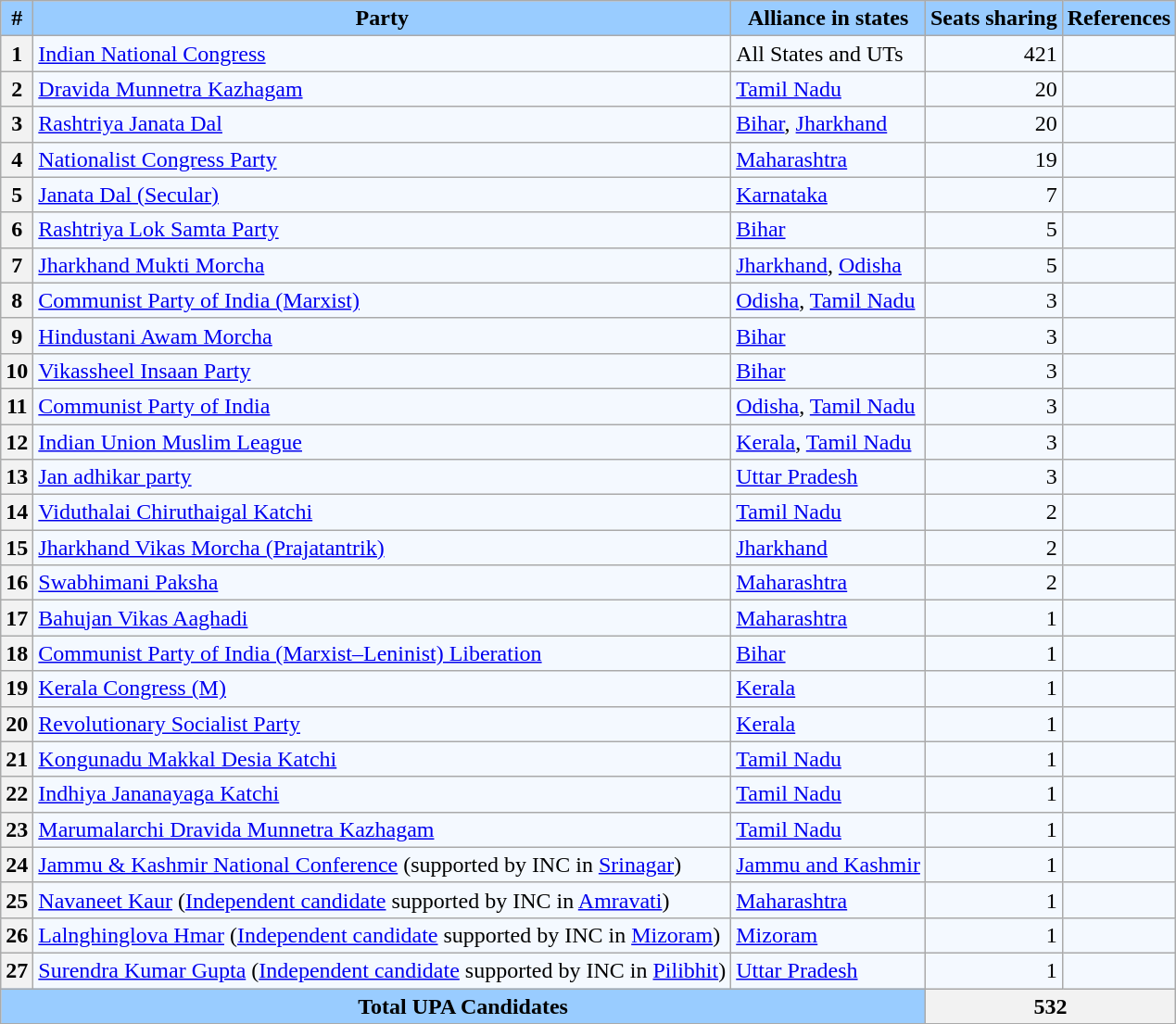<table class="wikitable sortable" style="border:1px solid black; background:#f4f9ff;" cellspacing="1" cellpadding="1">
<tr>
<th style="background:#9cf;">#</th>
<th style="background:#9cf;">Party</th>
<th style="background:#9cf;">Alliance in states</th>
<th style="background:#9cf;">Seats sharing</th>
<th style="background:#9cf;">References</th>
</tr>
<tr>
<th style="text-align:center;">1</th>
<td><a href='#'>Indian National Congress</a></td>
<td>All States and UTs</td>
<td align=right>421</td>
<td align=center></td>
</tr>
<tr>
<th style="text-align:center;">2</th>
<td><a href='#'>Dravida Munnetra Kazhagam</a></td>
<td><a href='#'>Tamil Nadu</a></td>
<td align=right>20</td>
<td align=center></td>
</tr>
<tr>
<th style="text-align:center;">3</th>
<td><a href='#'>Rashtriya Janata Dal</a></td>
<td><a href='#'>Bihar</a>, <a href='#'>Jharkhand</a></td>
<td style="text-align:right;">20</td>
<td style="text-align:center;"></td>
</tr>
<tr>
<th style="text-align:center;">4</th>
<td><a href='#'>Nationalist Congress Party</a></td>
<td><a href='#'>Maharashtra</a></td>
<td style="text-align:right;">19</td>
<td style="text-align:center;"></td>
</tr>
<tr>
<th style="text-align:center;">5</th>
<td><a href='#'>Janata Dal (Secular)</a></td>
<td><a href='#'>Karnataka</a></td>
<td align=right>7</td>
<td align=center></td>
</tr>
<tr>
<th style="text-align:center;">6</th>
<td><a href='#'>Rashtriya Lok Samta Party</a></td>
<td><a href='#'>Bihar</a></td>
<td align=right>5</td>
<td align=center></td>
</tr>
<tr>
<th style="text-align:center;">7</th>
<td><a href='#'>Jharkhand Mukti Morcha</a></td>
<td><a href='#'>Jharkhand</a>, <a href='#'>Odisha</a></td>
<td style="text-align:right;">5</td>
<td style="text-align:center;"></td>
</tr>
<tr>
<th style="text-align:center;">8</th>
<td><a href='#'>Communist Party of India (Marxist)</a></td>
<td><a href='#'>Odisha</a>, <a href='#'>Tamil Nadu</a></td>
<td style="text-align:right;">3</td>
<td style="text-align:center;"></td>
</tr>
<tr>
<th style="text-align:center;">9</th>
<td><a href='#'>Hindustani Awam Morcha</a></td>
<td><a href='#'>Bihar</a></td>
<td style="text-align:right;">3</td>
<td style="text-align:center;"></td>
</tr>
<tr>
<th style="text-align:center;">10</th>
<td><a href='#'>Vikassheel Insaan Party</a></td>
<td><a href='#'>Bihar</a></td>
<td style="text-align:right;">3</td>
<td style="text-align:center;"></td>
</tr>
<tr>
<th style="text-align:center;">11</th>
<td><a href='#'>Communist Party of India</a></td>
<td><a href='#'>Odisha</a>, <a href='#'>Tamil Nadu</a></td>
<td style="text-align:right;">3</td>
<td style="text-align:center;"></td>
</tr>
<tr>
<th style="text-align:center;">12</th>
<td><a href='#'>Indian Union Muslim League</a></td>
<td><a href='#'>Kerala</a>, <a href='#'>Tamil Nadu</a></td>
<td style="text-align:right;">3</td>
<td style="text-align:center;"></td>
</tr>
<tr>
<th style="text-align:center;">13</th>
<td><a href='#'>Jan adhikar party</a></td>
<td><a href='#'>Uttar Pradesh</a></td>
<td style="text-align:right;">3</td>
<td style="text-align:center;"></td>
</tr>
<tr>
<th style="text-align:center;">14</th>
<td><a href='#'>Viduthalai Chiruthaigal Katchi</a></td>
<td><a href='#'>Tamil Nadu</a></td>
<td style="text-align:right;">2</td>
<td style="text-align:center;"></td>
</tr>
<tr>
<th style="text-align:center;">15</th>
<td><a href='#'>Jharkhand Vikas Morcha (Prajatantrik)</a></td>
<td><a href='#'>Jharkhand</a></td>
<td style="text-align:right;">2</td>
<td style="text-align:center;"></td>
</tr>
<tr>
<th style="text-align:center;">16</th>
<td><a href='#'>Swabhimani Paksha</a></td>
<td><a href='#'>Maharashtra</a></td>
<td style="text-align:right;">2</td>
<td style="text-align:center;"></td>
</tr>
<tr>
<th style="text-align:center;">17</th>
<td><a href='#'>Bahujan Vikas Aaghadi</a></td>
<td><a href='#'>Maharashtra</a></td>
<td align=right>1</td>
<td align=center></td>
</tr>
<tr>
<th style="text-align:center;">18</th>
<td><a href='#'>Communist Party of India (Marxist–Leninist) Liberation</a></td>
<td><a href='#'>Bihar</a></td>
<td align=right>1</td>
<td align=center></td>
</tr>
<tr>
<th style="text-align:center;">19</th>
<td><a href='#'>Kerala Congress (M)</a></td>
<td><a href='#'>Kerala</a></td>
<td align=right>1</td>
<td align=center></td>
</tr>
<tr>
<th style="text-align:center;">20</th>
<td><a href='#'>Revolutionary Socialist Party</a></td>
<td><a href='#'>Kerala</a></td>
<td align=right>1</td>
<td align=center></td>
</tr>
<tr>
<th style="text-align:center;">21</th>
<td><a href='#'>Kongunadu Makkal Desia Katchi</a></td>
<td><a href='#'>Tamil Nadu</a></td>
<td style="text-align:right;">1</td>
<td style="text-align:center;"></td>
</tr>
<tr>
<th style="text-align:center;">22</th>
<td><a href='#'>Indhiya Jananayaga Katchi</a></td>
<td><a href='#'>Tamil Nadu</a></td>
<td style="text-align:right;">1</td>
<td style="text-align:center;"></td>
</tr>
<tr>
<th style="text-align:center;">23</th>
<td><a href='#'>Marumalarchi Dravida Munnetra Kazhagam</a></td>
<td><a href='#'>Tamil Nadu</a></td>
<td style="text-align:right;">1</td>
<td style="text-align:center;"></td>
</tr>
<tr>
<th style="text-align:center;">24</th>
<td><a href='#'>Jammu & Kashmir National Conference</a> (supported by INC in <a href='#'>Srinagar</a>)</td>
<td><a href='#'>Jammu and Kashmir</a></td>
<td style="text-align:right;">1</td>
<td style="text-align:center;"></td>
</tr>
<tr>
<th style="text-align:center;">25</th>
<td><a href='#'>Navaneet Kaur</a> (<a href='#'>Independent candidate</a> supported by INC in <a href='#'>Amravati</a>)</td>
<td><a href='#'>Maharashtra</a></td>
<td align=right>1</td>
<td align=center></td>
</tr>
<tr>
<th style="text-align:center;">26</th>
<td><a href='#'>Lalnghinglova Hmar</a> (<a href='#'>Independent candidate</a> supported by INC in <a href='#'>Mizoram</a>)</td>
<td><a href='#'>Mizoram</a></td>
<td align=right>1</td>
<td align=center></td>
</tr>
<tr>
<th style="text-align:center;">27</th>
<td><a href='#'>Surendra Kumar Gupta</a> (<a href='#'>Independent candidate</a> supported by INC in <a href='#'>Pilibhit</a>)</td>
<td><a href='#'>Uttar Pradesh</a></td>
<td style="text-align:right;">1</td>
<td style="text-align:center;"></td>
</tr>
<tr>
<th style="background-color:#99CCFF" colspan="3">Total UPA Candidates</th>
<th colspan="2">532</th>
</tr>
</table>
